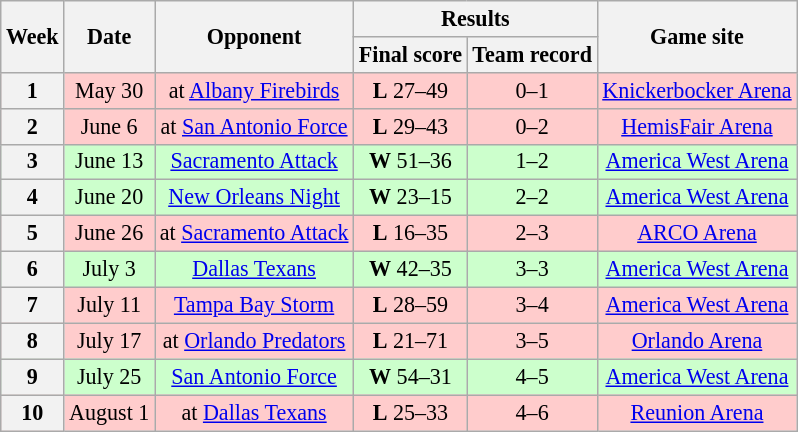<table class="wikitable" style="font-size: 92%;" "align=center">
<tr>
<th rowspan="2">Week</th>
<th rowspan="2">Date</th>
<th rowspan="2">Opponent</th>
<th colspan="2">Results</th>
<th rowspan="2">Game site</th>
</tr>
<tr>
<th>Final score</th>
<th>Team record</th>
</tr>
<tr style="background:#fcc">
<th>1</th>
<td style="text-align:center;">May 30</td>
<td style="text-align:center;">at <a href='#'>Albany Firebirds</a></td>
<td style="text-align:center;"><strong>L</strong> 27–49</td>
<td style="text-align:center;">0–1</td>
<td style="text-align:center;"><a href='#'>Knickerbocker Arena</a></td>
</tr>
<tr style="background:#fcc">
<th>2</th>
<td style="text-align:center;">June 6</td>
<td style="text-align:center;">at <a href='#'>San Antonio Force</a></td>
<td style="text-align:center;"><strong>L</strong> 29–43</td>
<td style="text-align:center;">0–2</td>
<td style="text-align:center;"><a href='#'>HemisFair Arena</a></td>
</tr>
<tr style="background:#cfc">
<th>3</th>
<td style="text-align:center;">June 13</td>
<td style="text-align:center;"><a href='#'>Sacramento Attack</a></td>
<td style="text-align:center;"><strong>W</strong> 51–36</td>
<td style="text-align:center;">1–2</td>
<td style="text-align:center;"><a href='#'>America West Arena</a></td>
</tr>
<tr style="background:#cfc">
<th>4</th>
<td style="text-align:center;">June 20</td>
<td style="text-align:center;"><a href='#'>New Orleans Night</a></td>
<td style="text-align:center;"><strong>W</strong> 23–15</td>
<td style="text-align:center;">2–2</td>
<td style="text-align:center;"><a href='#'>America West Arena</a></td>
</tr>
<tr style="background:#fcc">
<th>5</th>
<td style="text-align:center;">June 26</td>
<td style="text-align:center;">at <a href='#'>Sacramento Attack</a></td>
<td style="text-align:center;"><strong>L</strong> 16–35</td>
<td style="text-align:center;">2–3</td>
<td style="text-align:center;"><a href='#'>ARCO Arena</a></td>
</tr>
<tr style="background:#cfc">
<th>6</th>
<td style="text-align:center;">July 3</td>
<td style="text-align:center;"><a href='#'>Dallas Texans</a></td>
<td style="text-align:center;"><strong>W</strong> 42–35</td>
<td style="text-align:center;">3–3</td>
<td style="text-align:center;"><a href='#'>America West Arena</a></td>
</tr>
<tr style="background:#fcc">
<th>7</th>
<td style="text-align:center;">July 11</td>
<td style="text-align:center;"><a href='#'>Tampa Bay Storm</a></td>
<td style="text-align:center;"><strong>L</strong> 28–59</td>
<td style="text-align:center;">3–4</td>
<td style="text-align:center;"><a href='#'>America West Arena</a></td>
</tr>
<tr style="background:#fcc">
<th>8</th>
<td style="text-align:center;">July 17</td>
<td style="text-align:center;">at <a href='#'>Orlando Predators</a></td>
<td style="text-align:center;"><strong>L</strong> 21–71</td>
<td style="text-align:center;">3–5</td>
<td style="text-align:center;"><a href='#'>Orlando Arena</a></td>
</tr>
<tr style="background:#cfc">
<th>9</th>
<td style="text-align:center;">July 25</td>
<td style="text-align:center;"><a href='#'>San Antonio Force</a></td>
<td style="text-align:center;"><strong>W</strong> 54–31</td>
<td style="text-align:center;">4–5</td>
<td style="text-align:center;"><a href='#'>America West Arena</a></td>
</tr>
<tr style="background:#fcc">
<th>10</th>
<td style="text-align:center;">August 1</td>
<td style="text-align:center;">at <a href='#'>Dallas Texans</a></td>
<td style="text-align:center;"><strong>L</strong> 25–33</td>
<td style="text-align:center;">4–6</td>
<td style="text-align:center;"><a href='#'>Reunion Arena</a></td>
</tr>
</table>
